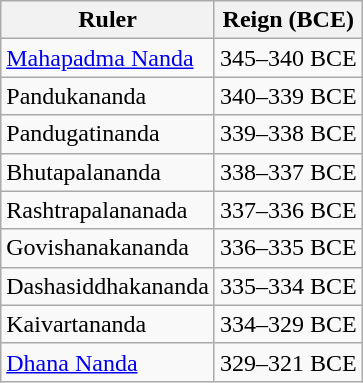<table class="wikitable">
<tr>
<th>Ruler</th>
<th>Reign (BCE)</th>
</tr>
<tr>
<td><a href='#'>Mahapadma Nanda</a></td>
<td>345–340 BCE</td>
</tr>
<tr>
<td>Pandukananda</td>
<td>340–339 BCE</td>
</tr>
<tr>
<td>Pandugatinanda</td>
<td>339–338 BCE</td>
</tr>
<tr>
<td>Bhutapalananda</td>
<td>338–337 BCE</td>
</tr>
<tr>
<td>Rashtrapalananada</td>
<td>337–336 BCE</td>
</tr>
<tr>
<td>Govishanakananda</td>
<td>336–335 BCE</td>
</tr>
<tr>
<td>Dashasiddhakananda</td>
<td>335–334 BCE</td>
</tr>
<tr>
<td>Kaivartananda</td>
<td>334–329 BCE</td>
</tr>
<tr>
<td><a href='#'>Dhana Nanda</a></td>
<td>329–321 BCE</td>
</tr>
</table>
